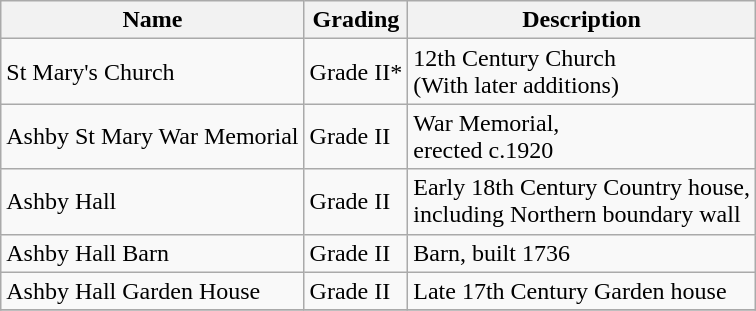<table class="wikitable">
<tr>
<th>Name</th>
<th>Grading</th>
<th>Description</th>
</tr>
<tr>
<td>St Mary's Church</td>
<td>Grade II*</td>
<td>12th Century Church<br>(With later additions)</td>
</tr>
<tr>
<td>Ashby St Mary War Memorial</td>
<td>Grade II</td>
<td>War Memorial,<br>erected c.1920</td>
</tr>
<tr>
<td>Ashby Hall</td>
<td>Grade II</td>
<td>Early 18th Century Country house,<br>including Northern boundary wall</td>
</tr>
<tr>
<td>Ashby Hall Barn</td>
<td>Grade II</td>
<td>Barn, built 1736</td>
</tr>
<tr>
<td>Ashby Hall Garden House</td>
<td>Grade II</td>
<td>Late 17th Century Garden house</td>
</tr>
<tr>
</tr>
</table>
